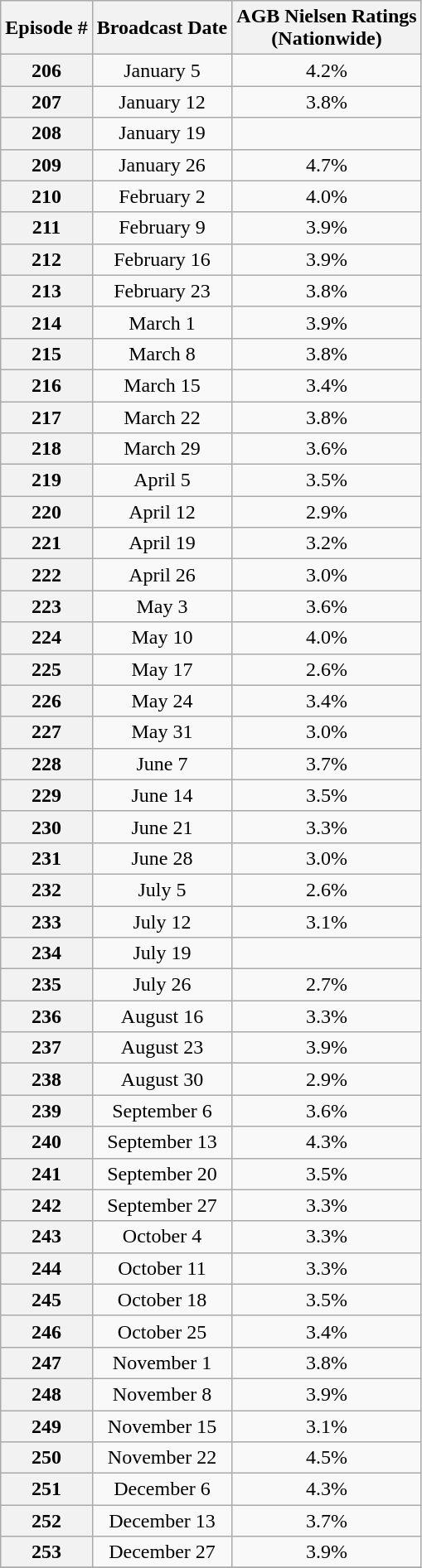<table class="wikitable" style="text-align:center">
<tr>
<th>Episode #</th>
<th>Broadcast Date</th>
<th>AGB Nielsen Ratings<br>(Nationwide)</th>
</tr>
<tr>
<th>206</th>
<td>January 5</td>
<td>4.2%</td>
</tr>
<tr>
<th>207</th>
<td>January 12</td>
<td>3.8%</td>
</tr>
<tr>
<th>208</th>
<td>January 19</td>
<td></td>
</tr>
<tr>
<th>209</th>
<td>January 26</td>
<td>4.7%</td>
</tr>
<tr>
<th>210</th>
<td>February 2</td>
<td>4.0%</td>
</tr>
<tr>
<th>211</th>
<td>February 9</td>
<td>3.9%</td>
</tr>
<tr>
<th>212</th>
<td>February 16</td>
<td>3.9%</td>
</tr>
<tr>
<th>213</th>
<td>February 23</td>
<td>3.8%</td>
</tr>
<tr>
<th>214</th>
<td>March 1</td>
<td>3.9%</td>
</tr>
<tr>
<th>215</th>
<td>March 8</td>
<td>3.8%</td>
</tr>
<tr>
<th>216</th>
<td>March 15</td>
<td>3.4%</td>
</tr>
<tr>
<th>217</th>
<td>March 22</td>
<td>3.8%</td>
</tr>
<tr>
<th>218</th>
<td>March 29</td>
<td>3.6%</td>
</tr>
<tr>
<th>219</th>
<td>April 5</td>
<td>3.5%</td>
</tr>
<tr>
<th>220</th>
<td>April 12</td>
<td>2.9%</td>
</tr>
<tr>
<th>221</th>
<td>April 19</td>
<td>3.2%</td>
</tr>
<tr>
<th>222</th>
<td>April 26</td>
<td>3.0%</td>
</tr>
<tr>
<th>223</th>
<td>May 3</td>
<td>3.6%</td>
</tr>
<tr>
<th>224</th>
<td>May 10</td>
<td>4.0%</td>
</tr>
<tr>
<th>225</th>
<td>May 17</td>
<td>2.6%</td>
</tr>
<tr>
<th>226</th>
<td>May 24</td>
<td>3.4%</td>
</tr>
<tr>
<th>227</th>
<td>May 31</td>
<td>3.0%</td>
</tr>
<tr>
<th>228</th>
<td>June 7</td>
<td>3.7%</td>
</tr>
<tr>
<th>229</th>
<td>June 14</td>
<td>3.5%</td>
</tr>
<tr>
<th>230</th>
<td>June 21</td>
<td>3.3%</td>
</tr>
<tr>
<th>231</th>
<td>June 28</td>
<td>3.0%</td>
</tr>
<tr>
<th>232</th>
<td>July 5</td>
<td>2.6%</td>
</tr>
<tr>
<th>233</th>
<td>July 12</td>
<td>3.1%</td>
</tr>
<tr>
<th>234</th>
<td>July 19</td>
<td></td>
</tr>
<tr>
<th>235</th>
<td>July 26</td>
<td>2.7%</td>
</tr>
<tr>
<th>236</th>
<td>August 16</td>
<td>3.3%</td>
</tr>
<tr>
<th>237</th>
<td>August 23</td>
<td>3.9%</td>
</tr>
<tr>
<th>238</th>
<td>August 30</td>
<td>2.9%</td>
</tr>
<tr>
<th>239</th>
<td>September 6</td>
<td>3.6%</td>
</tr>
<tr>
<th>240</th>
<td>September 13</td>
<td>4.3%</td>
</tr>
<tr>
<th>241</th>
<td>September 20</td>
<td>3.5%</td>
</tr>
<tr>
<th>242</th>
<td>September 27</td>
<td>3.3%</td>
</tr>
<tr>
<th>243</th>
<td>October 4</td>
<td>3.3%</td>
</tr>
<tr>
<th>244</th>
<td>October 11</td>
<td>3.3%</td>
</tr>
<tr>
<th>245</th>
<td>October 18</td>
<td>3.5%</td>
</tr>
<tr>
<th>246</th>
<td>October 25</td>
<td>3.4%</td>
</tr>
<tr>
<th>247</th>
<td>November 1</td>
<td>3.8%</td>
</tr>
<tr>
<th>248</th>
<td>November 8</td>
<td>3.9%</td>
</tr>
<tr>
<th>249</th>
<td>November 15</td>
<td>3.1%</td>
</tr>
<tr>
<th>250</th>
<td>November 22</td>
<td>4.5%</td>
</tr>
<tr>
<th>251</th>
<td>December 6</td>
<td>4.3%</td>
</tr>
<tr>
<th>252</th>
<td>December 13</td>
<td>3.7%</td>
</tr>
<tr>
<th>253</th>
<td>December 27</td>
<td>3.9%</td>
</tr>
<tr>
</tr>
</table>
